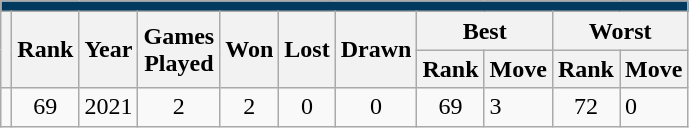<table class="wikitable sortable" style="text-align:center;">
<tr>
<th colspan=12 style="background: #013A5E; color: #FFFFFF;"><a href='#'></a></th>
</tr>
<tr>
<th rowspan=2></th>
<th rowspan=2>Rank</th>
<th rowspan=2>Year</th>
<th rowspan=2>Games<br>Played</th>
<th rowspan=2>Won</th>
<th rowspan=2>Lost</th>
<th rowspan=2>Drawn</th>
<th colspan=2>Best</th>
<th colspan=2>Worst</th>
</tr>
<tr>
<th>Rank</th>
<th>Move</th>
<th>Rank</th>
<th>Move</th>
</tr>
<tr>
<td></td>
<td>69</td>
<td>2021</td>
<td>2</td>
<td>2</td>
<td>0</td>
<td>0</td>
<td>69</td>
<td align=left> 3</td>
<td>72</td>
<td align=left> 0<br></td>
</tr>
</table>
